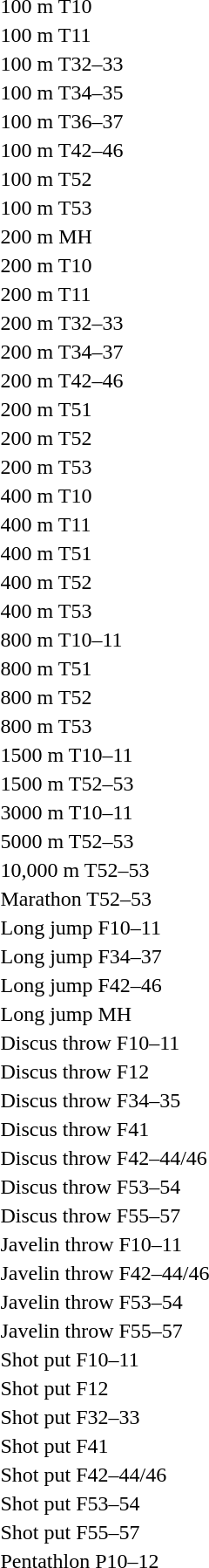<table>
<tr>
<td>100 m T10<br></td>
<td></td>
<td></td>
<td></td>
</tr>
<tr>
<td>100 m T11<br></td>
<td></td>
<td></td>
<td></td>
</tr>
<tr>
<td>100 m T32–33<br></td>
<td></td>
<td></td>
<td></td>
</tr>
<tr>
<td>100 m T34–35<br></td>
<td></td>
<td></td>
<td></td>
</tr>
<tr>
<td>100 m T36–37<br></td>
<td></td>
<td></td>
<td></td>
</tr>
<tr>
<td>100 m T42–46<br></td>
<td></td>
<td></td>
<td></td>
</tr>
<tr>
<td>100 m T52<br></td>
<td></td>
<td></td>
<td></td>
</tr>
<tr>
<td>100 m T53<br></td>
<td></td>
<td></td>
<td></td>
</tr>
<tr>
<td>200 m MH<br></td>
<td></td>
<td></td>
<td></td>
</tr>
<tr>
<td>200 m T10<br></td>
<td></td>
<td></td>
<td></td>
</tr>
<tr>
<td>200 m T11<br></td>
<td></td>
<td></td>
<td></td>
</tr>
<tr>
<td>200 m T32–33<br></td>
<td></td>
<td></td>
<td></td>
</tr>
<tr>
<td>200 m T34–37<br></td>
<td></td>
<td></td>
<td></td>
</tr>
<tr>
<td>200 m T42–46<br></td>
<td></td>
<td></td>
<td></td>
</tr>
<tr>
<td>200 m T51<br></td>
<td></td>
<td></td>
<td></td>
</tr>
<tr>
<td>200 m T52<br></td>
<td></td>
<td></td>
<td></td>
</tr>
<tr>
<td>200 m T53<br></td>
<td></td>
<td></td>
<td></td>
</tr>
<tr>
<td>400 m T10<br></td>
<td></td>
<td></td>
<td></td>
</tr>
<tr>
<td>400 m T11<br></td>
<td></td>
<td></td>
<td></td>
</tr>
<tr>
<td>400 m T51<br></td>
<td></td>
<td></td>
<td></td>
</tr>
<tr>
<td>400 m T52<br></td>
<td></td>
<td></td>
<td></td>
</tr>
<tr>
<td>400 m T53<br></td>
<td></td>
<td></td>
<td></td>
</tr>
<tr>
<td>800 m T10–11<br></td>
<td></td>
<td></td>
<td></td>
</tr>
<tr>
<td>800 m T51<br></td>
<td></td>
<td></td>
<td></td>
</tr>
<tr>
<td>800 m T52<br></td>
<td></td>
<td></td>
<td></td>
</tr>
<tr>
<td>800 m T53<br></td>
<td></td>
<td></td>
<td></td>
</tr>
<tr>
<td>1500 m T10–11<br></td>
<td></td>
<td></td>
<td></td>
</tr>
<tr>
<td>1500 m T52–53<br></td>
<td></td>
<td></td>
<td></td>
</tr>
<tr>
<td>3000 m T10–11<br></td>
<td></td>
<td></td>
<td></td>
</tr>
<tr>
<td>5000 m T52–53<br></td>
<td></td>
<td></td>
<td></td>
</tr>
<tr>
<td>10,000 m T52–53<br></td>
<td></td>
<td></td>
<td></td>
</tr>
<tr>
<td>Marathon T52–53<br></td>
<td></td>
<td></td>
<td></td>
</tr>
<tr>
<td>Long jump F10–11<br></td>
<td></td>
<td></td>
<td></td>
</tr>
<tr>
<td>Long jump F34–37<br></td>
<td></td>
<td></td>
<td></td>
</tr>
<tr>
<td>Long jump F42–46<br></td>
<td></td>
<td></td>
<td></td>
</tr>
<tr>
<td>Long jump MH<br></td>
<td></td>
<td></td>
<td></td>
</tr>
<tr>
<td>Discus throw F10–11<br></td>
<td></td>
<td></td>
<td></td>
</tr>
<tr>
<td>Discus throw F12<br></td>
<td></td>
<td></td>
<td></td>
</tr>
<tr>
<td>Discus throw F34–35<br></td>
<td></td>
<td></td>
<td></td>
</tr>
<tr>
<td>Discus throw F41<br></td>
<td></td>
<td></td>
<td></td>
</tr>
<tr>
<td>Discus throw F42–44/46<br></td>
<td></td>
<td></td>
<td></td>
</tr>
<tr>
<td>Discus throw F53–54<br></td>
<td></td>
<td></td>
<td></td>
</tr>
<tr>
<td>Discus throw F55–57<br></td>
<td></td>
<td></td>
<td></td>
</tr>
<tr>
<td>Javelin throw F10–11<br></td>
<td></td>
<td></td>
<td></td>
</tr>
<tr>
<td>Javelin throw F42–44/46<br></td>
<td></td>
<td></td>
<td></td>
</tr>
<tr>
<td>Javelin throw F53–54<br></td>
<td></td>
<td></td>
<td></td>
</tr>
<tr>
<td>Javelin throw F55–57<br></td>
<td></td>
<td></td>
<td></td>
</tr>
<tr>
<td>Shot put F10–11<br></td>
<td></td>
<td></td>
<td></td>
</tr>
<tr>
<td>Shot put F12<br></td>
<td></td>
<td></td>
<td></td>
</tr>
<tr>
<td>Shot put F32–33<br></td>
<td></td>
<td></td>
<td></td>
</tr>
<tr>
<td>Shot put F41<br></td>
<td></td>
<td></td>
<td></td>
</tr>
<tr>
<td>Shot put F42–44/46<br></td>
<td></td>
<td></td>
<td></td>
</tr>
<tr>
<td>Shot put F53–54<br></td>
<td></td>
<td></td>
<td></td>
</tr>
<tr>
<td>Shot put F55–57<br></td>
<td></td>
<td></td>
<td></td>
</tr>
<tr>
<td>Pentathlon P10–12<br></td>
<td></td>
<td></td>
<td></td>
</tr>
</table>
